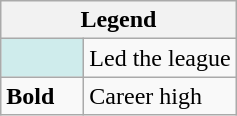<table class="wikitable mw-collapsible mw-collapsed">
<tr>
<th colspan="2">Legend</th>
</tr>
<tr>
<td style="background:#cfecec; width:3em;"></td>
<td>Led the league</td>
</tr>
<tr>
<td><strong>Bold</strong></td>
<td>Career high</td>
</tr>
</table>
